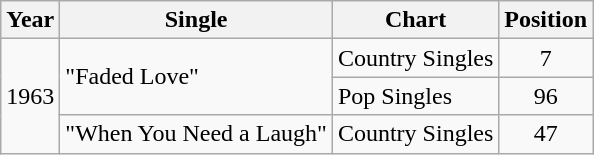<table class="wikitable">
<tr>
<th>Year</th>
<th>Single</th>
<th>Chart</th>
<th>Position</th>
</tr>
<tr>
<td rowspan="3">1963</td>
<td rowspan="2">"Faded Love"</td>
<td>Country Singles</td>
<td align="center">7</td>
</tr>
<tr>
<td>Pop Singles</td>
<td align="center">96</td>
</tr>
<tr>
<td>"When You Need a Laugh"</td>
<td>Country Singles</td>
<td align="center">47</td>
</tr>
</table>
